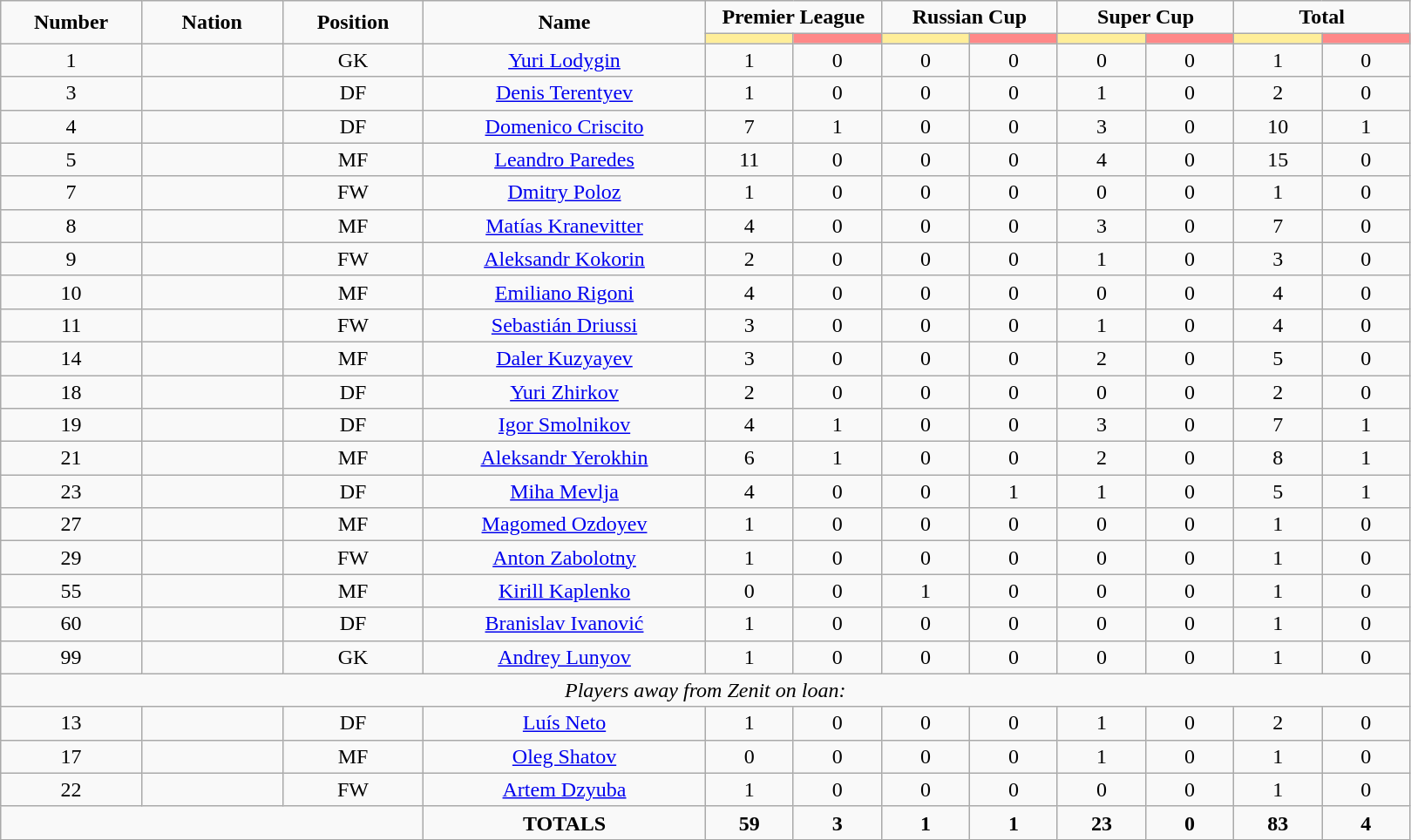<table class="wikitable" style="font-size: 100%; text-align: center;">
<tr>
<td rowspan="2" width="10%" align="center"><strong>Number</strong></td>
<td rowspan="2" width="10%" align="center"><strong>Nation</strong></td>
<td rowspan="2" width="10%" align="center"><strong>Position</strong></td>
<td rowspan="2" width="20%" align="center"><strong>Name</strong></td>
<td colspan="2" align="center"><strong>Premier League</strong></td>
<td colspan="2" align="center"><strong>Russian Cup</strong></td>
<td colspan="2" align="center"><strong>Super Cup</strong></td>
<td colspan="2" align="center"><strong>Total</strong></td>
</tr>
<tr>
<th width=60 style="background: #FFEE99"></th>
<th width=60 style="background: #FF8888"></th>
<th width=60 style="background: #FFEE99"></th>
<th width=60 style="background: #FF8888"></th>
<th width=60 style="background: #FFEE99"></th>
<th width=60 style="background: #FF8888"></th>
<th width=60 style="background: #FFEE99"></th>
<th width=60 style="background: #FF8888"></th>
</tr>
<tr>
<td>1</td>
<td></td>
<td>GK</td>
<td><a href='#'>Yuri Lodygin</a></td>
<td>1</td>
<td>0</td>
<td>0</td>
<td>0</td>
<td>0</td>
<td>0</td>
<td>1</td>
<td>0</td>
</tr>
<tr>
<td>3</td>
<td></td>
<td>DF</td>
<td><a href='#'>Denis Terentyev</a></td>
<td>1</td>
<td>0</td>
<td>0</td>
<td>0</td>
<td>1</td>
<td>0</td>
<td>2</td>
<td>0</td>
</tr>
<tr>
<td>4</td>
<td></td>
<td>DF</td>
<td><a href='#'>Domenico Criscito</a></td>
<td>7</td>
<td>1</td>
<td>0</td>
<td>0</td>
<td>3</td>
<td>0</td>
<td>10</td>
<td>1</td>
</tr>
<tr>
<td>5</td>
<td></td>
<td>MF</td>
<td><a href='#'>Leandro Paredes</a></td>
<td>11</td>
<td>0</td>
<td>0</td>
<td>0</td>
<td>4</td>
<td>0</td>
<td>15</td>
<td>0</td>
</tr>
<tr>
<td>7</td>
<td></td>
<td>FW</td>
<td><a href='#'>Dmitry Poloz</a></td>
<td>1</td>
<td>0</td>
<td>0</td>
<td>0</td>
<td>0</td>
<td>0</td>
<td>1</td>
<td>0</td>
</tr>
<tr>
<td>8</td>
<td></td>
<td>MF</td>
<td><a href='#'>Matías Kranevitter</a></td>
<td>4</td>
<td>0</td>
<td>0</td>
<td>0</td>
<td>3</td>
<td>0</td>
<td>7</td>
<td>0</td>
</tr>
<tr>
<td>9</td>
<td></td>
<td>FW</td>
<td><a href='#'>Aleksandr Kokorin</a></td>
<td>2</td>
<td>0</td>
<td>0</td>
<td>0</td>
<td>1</td>
<td>0</td>
<td>3</td>
<td>0</td>
</tr>
<tr>
<td>10</td>
<td></td>
<td>MF</td>
<td><a href='#'>Emiliano Rigoni</a></td>
<td>4</td>
<td>0</td>
<td>0</td>
<td>0</td>
<td>0</td>
<td>0</td>
<td>4</td>
<td>0</td>
</tr>
<tr>
<td>11</td>
<td></td>
<td>FW</td>
<td><a href='#'>Sebastián Driussi</a></td>
<td>3</td>
<td>0</td>
<td>0</td>
<td>0</td>
<td>1</td>
<td>0</td>
<td>4</td>
<td>0</td>
</tr>
<tr>
<td>14</td>
<td></td>
<td>MF</td>
<td><a href='#'>Daler Kuzyayev</a></td>
<td>3</td>
<td>0</td>
<td>0</td>
<td>0</td>
<td>2</td>
<td>0</td>
<td>5</td>
<td>0</td>
</tr>
<tr>
<td>18</td>
<td></td>
<td>DF</td>
<td><a href='#'>Yuri Zhirkov</a></td>
<td>2</td>
<td>0</td>
<td>0</td>
<td>0</td>
<td>0</td>
<td>0</td>
<td>2</td>
<td>0</td>
</tr>
<tr>
<td>19</td>
<td></td>
<td>DF</td>
<td><a href='#'>Igor Smolnikov</a></td>
<td>4</td>
<td>1</td>
<td>0</td>
<td>0</td>
<td>3</td>
<td>0</td>
<td>7</td>
<td>1</td>
</tr>
<tr>
<td>21</td>
<td></td>
<td>MF</td>
<td><a href='#'>Aleksandr Yerokhin</a></td>
<td>6</td>
<td>1</td>
<td>0</td>
<td>0</td>
<td>2</td>
<td>0</td>
<td>8</td>
<td>1</td>
</tr>
<tr>
<td>23</td>
<td></td>
<td>DF</td>
<td><a href='#'>Miha Mevlja</a></td>
<td>4</td>
<td>0</td>
<td>0</td>
<td>1</td>
<td>1</td>
<td>0</td>
<td>5</td>
<td>1</td>
</tr>
<tr>
<td>27</td>
<td></td>
<td>MF</td>
<td><a href='#'>Magomed Ozdoyev</a></td>
<td>1</td>
<td>0</td>
<td>0</td>
<td>0</td>
<td>0</td>
<td>0</td>
<td>1</td>
<td>0</td>
</tr>
<tr>
<td>29</td>
<td></td>
<td>FW</td>
<td><a href='#'>Anton Zabolotny</a></td>
<td>1</td>
<td>0</td>
<td>0</td>
<td>0</td>
<td>0</td>
<td>0</td>
<td>1</td>
<td>0</td>
</tr>
<tr>
<td>55</td>
<td></td>
<td>MF</td>
<td><a href='#'>Kirill Kaplenko</a></td>
<td>0</td>
<td>0</td>
<td>1</td>
<td>0</td>
<td>0</td>
<td>0</td>
<td>1</td>
<td>0</td>
</tr>
<tr>
<td>60</td>
<td></td>
<td>DF</td>
<td><a href='#'>Branislav Ivanović</a></td>
<td>1</td>
<td>0</td>
<td>0</td>
<td>0</td>
<td>0</td>
<td>0</td>
<td>1</td>
<td>0</td>
</tr>
<tr>
<td>99</td>
<td></td>
<td>GK</td>
<td><a href='#'>Andrey Lunyov</a></td>
<td>1</td>
<td>0</td>
<td>0</td>
<td>0</td>
<td>0</td>
<td>0</td>
<td>1</td>
<td>0</td>
</tr>
<tr>
<td colspan="14"><em>Players away from Zenit on loan:</em></td>
</tr>
<tr>
<td>13</td>
<td></td>
<td>DF</td>
<td><a href='#'>Luís Neto</a></td>
<td>1</td>
<td>0</td>
<td>0</td>
<td>0</td>
<td>1</td>
<td>0</td>
<td>2</td>
<td>0</td>
</tr>
<tr>
<td>17</td>
<td></td>
<td>MF</td>
<td><a href='#'>Oleg Shatov</a></td>
<td>0</td>
<td>0</td>
<td>0</td>
<td>0</td>
<td>1</td>
<td>0</td>
<td>1</td>
<td>0</td>
</tr>
<tr>
<td>22</td>
<td></td>
<td>FW</td>
<td><a href='#'>Artem Dzyuba</a></td>
<td>1</td>
<td>0</td>
<td>0</td>
<td>0</td>
<td>0</td>
<td>0</td>
<td>1</td>
<td>0</td>
</tr>
<tr>
<td colspan="3"></td>
<td><strong>TOTALS</strong></td>
<td><strong>59</strong></td>
<td><strong>3</strong></td>
<td><strong>1</strong></td>
<td><strong>1</strong></td>
<td><strong>23</strong></td>
<td><strong>0</strong></td>
<td><strong>83</strong></td>
<td><strong>4</strong></td>
</tr>
</table>
